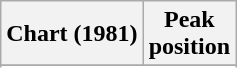<table class="wikitable plainrowheaders sortable" style="text-align:center;">
<tr>
<th>Chart (1981)</th>
<th>Peak<br>position</th>
</tr>
<tr>
</tr>
<tr>
</tr>
<tr>
</tr>
</table>
